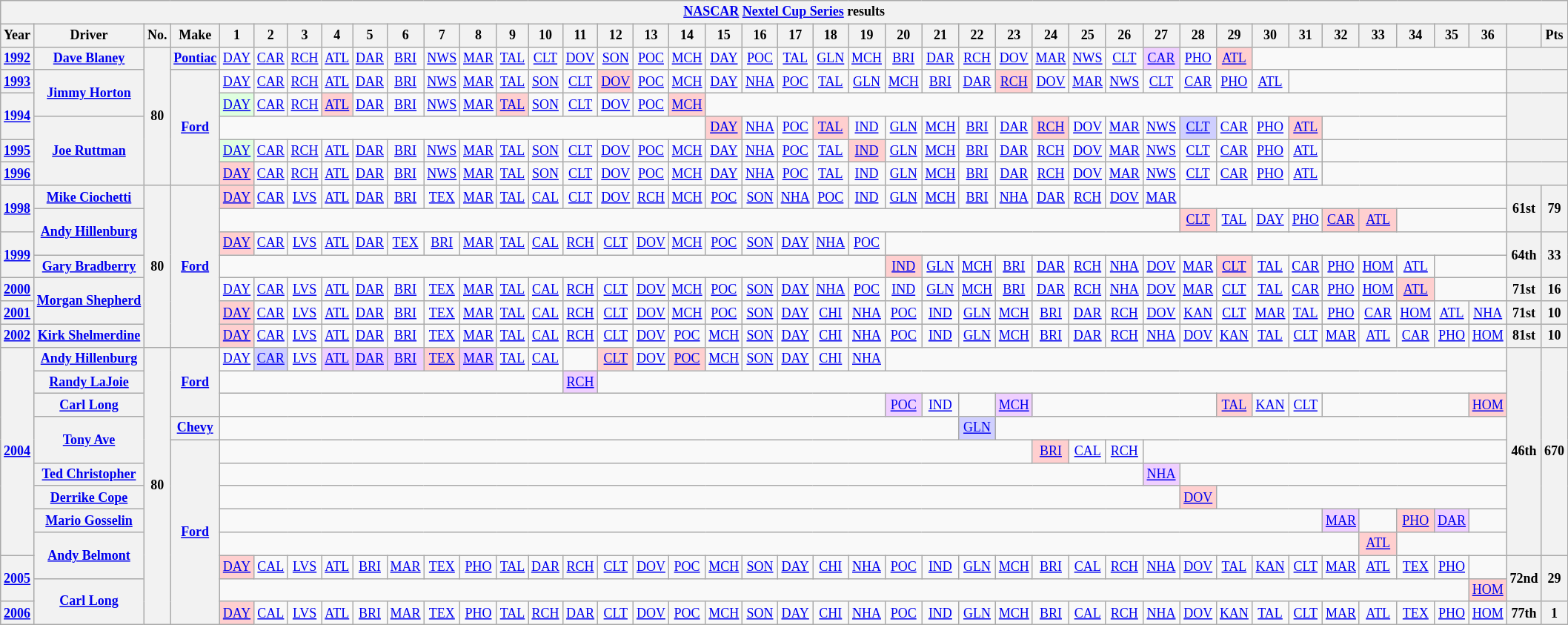<table class="wikitable" style="text-align:center; font-size:75%">
<tr>
<th colspan=45><a href='#'>NASCAR</a> <a href='#'>Nextel Cup Series</a> results</th>
</tr>
<tr>
<th>Year</th>
<th>Driver</th>
<th>No.</th>
<th>Make</th>
<th>1</th>
<th>2</th>
<th>3</th>
<th>4</th>
<th>5</th>
<th>6</th>
<th>7</th>
<th>8</th>
<th>9</th>
<th>10</th>
<th>11</th>
<th>12</th>
<th>13</th>
<th>14</th>
<th>15</th>
<th>16</th>
<th>17</th>
<th>18</th>
<th>19</th>
<th>20</th>
<th>21</th>
<th>22</th>
<th>23</th>
<th>24</th>
<th>25</th>
<th>26</th>
<th>27</th>
<th>28</th>
<th>29</th>
<th>30</th>
<th>31</th>
<th>32</th>
<th>33</th>
<th>34</th>
<th>35</th>
<th>36</th>
<th></th>
<th>Pts</th>
</tr>
<tr>
<th><a href='#'>1992</a></th>
<th><a href='#'>Dave Blaney</a></th>
<th rowspan=6>80</th>
<th><a href='#'>Pontiac</a></th>
<td><a href='#'>DAY</a></td>
<td><a href='#'>CAR</a></td>
<td><a href='#'>RCH</a></td>
<td><a href='#'>ATL</a></td>
<td><a href='#'>DAR</a></td>
<td><a href='#'>BRI</a></td>
<td><a href='#'>NWS</a></td>
<td><a href='#'>MAR</a></td>
<td><a href='#'>TAL</a></td>
<td><a href='#'>CLT</a></td>
<td><a href='#'>DOV</a></td>
<td><a href='#'>SON</a></td>
<td><a href='#'>POC</a></td>
<td><a href='#'>MCH</a></td>
<td><a href='#'>DAY</a></td>
<td><a href='#'>POC</a></td>
<td><a href='#'>TAL</a></td>
<td><a href='#'>GLN</a></td>
<td><a href='#'>MCH</a></td>
<td><a href='#'>BRI</a></td>
<td><a href='#'>DAR</a></td>
<td><a href='#'>RCH</a></td>
<td><a href='#'>DOV</a></td>
<td><a href='#'>MAR</a></td>
<td><a href='#'>NWS</a></td>
<td><a href='#'>CLT</a></td>
<td style="background:#EFCFFF;"><a href='#'>CAR</a><br></td>
<td><a href='#'>PHO</a></td>
<td style="background:#FFCFCF;"><a href='#'>ATL</a><br></td>
<td colspan=7></td>
<th colspan=2></th>
</tr>
<tr>
<th><a href='#'>1993</a></th>
<th rowspan=2><a href='#'>Jimmy Horton</a></th>
<th rowspan=5><a href='#'>Ford</a></th>
<td><a href='#'>DAY</a></td>
<td><a href='#'>CAR</a></td>
<td><a href='#'>RCH</a></td>
<td><a href='#'>ATL</a></td>
<td><a href='#'>DAR</a></td>
<td><a href='#'>BRI</a></td>
<td><a href='#'>NWS</a></td>
<td><a href='#'>MAR</a></td>
<td><a href='#'>TAL</a></td>
<td><a href='#'>SON</a></td>
<td><a href='#'>CLT</a></td>
<td style="background:#FFCFCF;"><a href='#'>DOV</a><br></td>
<td><a href='#'>POC</a></td>
<td><a href='#'>MCH</a></td>
<td><a href='#'>DAY</a></td>
<td><a href='#'>NHA</a></td>
<td><a href='#'>POC</a></td>
<td><a href='#'>TAL</a></td>
<td><a href='#'>GLN</a></td>
<td><a href='#'>MCH</a></td>
<td><a href='#'>BRI</a></td>
<td><a href='#'>DAR</a></td>
<td style="background:#FFCFCF;"><a href='#'>RCH</a><br></td>
<td><a href='#'>DOV</a></td>
<td><a href='#'>MAR</a></td>
<td><a href='#'>NWS</a></td>
<td><a href='#'>CLT</a></td>
<td><a href='#'>CAR</a></td>
<td><a href='#'>PHO</a></td>
<td><a href='#'>ATL</a></td>
<td colspan=6></td>
<th colspan=2></th>
</tr>
<tr>
<th rowspan=2><a href='#'>1994</a></th>
<td style="background:#DFFFDF;"><a href='#'>DAY</a><br></td>
<td><a href='#'>CAR</a></td>
<td><a href='#'>RCH</a></td>
<td style="background:#FFCFCF;"><a href='#'>ATL</a><br></td>
<td><a href='#'>DAR</a></td>
<td><a href='#'>BRI</a></td>
<td><a href='#'>NWS</a></td>
<td><a href='#'>MAR</a></td>
<td style="background:#FFCFCF;"><a href='#'>TAL</a><br></td>
<td><a href='#'>SON</a></td>
<td><a href='#'>CLT</a></td>
<td><a href='#'>DOV</a></td>
<td><a href='#'>POC</a></td>
<td style="background:#FFCFCF;"><a href='#'>MCH</a><br></td>
<td colspan=22></td>
<th rowspan=2 colspan=2></th>
</tr>
<tr>
<th rowspan=3><a href='#'>Joe Ruttman</a></th>
<td colspan=14></td>
<td style="background:#FFCFCF;"><a href='#'>DAY</a><br></td>
<td><a href='#'>NHA</a></td>
<td><a href='#'>POC</a></td>
<td style="background:#FFCFCF;"><a href='#'>TAL</a><br></td>
<td><a href='#'>IND</a></td>
<td><a href='#'>GLN</a></td>
<td><a href='#'>MCH</a></td>
<td><a href='#'>BRI</a></td>
<td><a href='#'>DAR</a></td>
<td style="background:#FFCFCF;"><a href='#'>RCH</a><br></td>
<td><a href='#'>DOV</a></td>
<td><a href='#'>MAR</a></td>
<td><a href='#'>NWS</a></td>
<td style="background:#CFCFFF;"><a href='#'>CLT</a><br></td>
<td><a href='#'>CAR</a></td>
<td><a href='#'>PHO</a></td>
<td style="background:#FFCFCF;"><a href='#'>ATL</a><br></td>
<td colspan=5></td>
</tr>
<tr>
<th><a href='#'>1995</a></th>
<td style="background:#DFFFDF;"><a href='#'>DAY</a><br></td>
<td><a href='#'>CAR</a></td>
<td><a href='#'>RCH</a></td>
<td><a href='#'>ATL</a></td>
<td><a href='#'>DAR</a></td>
<td><a href='#'>BRI</a></td>
<td><a href='#'>NWS</a></td>
<td><a href='#'>MAR</a></td>
<td><a href='#'>TAL</a></td>
<td><a href='#'>SON</a></td>
<td><a href='#'>CLT</a></td>
<td><a href='#'>DOV</a></td>
<td><a href='#'>POC</a></td>
<td><a href='#'>MCH</a></td>
<td><a href='#'>DAY</a></td>
<td><a href='#'>NHA</a></td>
<td><a href='#'>POC</a></td>
<td><a href='#'>TAL</a></td>
<td style="background:#FFCFCF;"><a href='#'>IND</a><br></td>
<td><a href='#'>GLN</a></td>
<td><a href='#'>MCH</a></td>
<td><a href='#'>BRI</a></td>
<td><a href='#'>DAR</a></td>
<td><a href='#'>RCH</a></td>
<td><a href='#'>DOV</a></td>
<td><a href='#'>MAR</a></td>
<td><a href='#'>NWS</a></td>
<td><a href='#'>CLT</a></td>
<td><a href='#'>CAR</a></td>
<td><a href='#'>PHO</a></td>
<td><a href='#'>ATL</a></td>
<td colspan=5></td>
<th colspan=2></th>
</tr>
<tr>
<th><a href='#'>1996</a></th>
<td style="background:#FFCFCF;"><a href='#'>DAY</a><br></td>
<td><a href='#'>CAR</a></td>
<td><a href='#'>RCH</a></td>
<td><a href='#'>ATL</a></td>
<td><a href='#'>DAR</a></td>
<td><a href='#'>BRI</a></td>
<td><a href='#'>NWS</a></td>
<td><a href='#'>MAR</a></td>
<td><a href='#'>TAL</a></td>
<td><a href='#'>SON</a></td>
<td><a href='#'>CLT</a></td>
<td><a href='#'>DOV</a></td>
<td><a href='#'>POC</a></td>
<td><a href='#'>MCH</a></td>
<td><a href='#'>DAY</a></td>
<td><a href='#'>NHA</a></td>
<td><a href='#'>POC</a></td>
<td><a href='#'>TAL</a></td>
<td><a href='#'>IND</a></td>
<td><a href='#'>GLN</a></td>
<td><a href='#'>MCH</a></td>
<td><a href='#'>BRI</a></td>
<td><a href='#'>DAR</a></td>
<td><a href='#'>RCH</a></td>
<td><a href='#'>DOV</a></td>
<td><a href='#'>MAR</a></td>
<td><a href='#'>NWS</a></td>
<td><a href='#'>CLT</a></td>
<td><a href='#'>CAR</a></td>
<td><a href='#'>PHO</a></td>
<td><a href='#'>ATL</a></td>
<td colspan=5></td>
<th colspan=2></th>
</tr>
<tr>
<th rowspan=2><a href='#'>1998</a></th>
<th><a href='#'>Mike Ciochetti</a></th>
<th rowspan=7>80</th>
<th rowspan=7><a href='#'>Ford</a></th>
<td style="background:#FFCFCF;"><a href='#'>DAY</a><br></td>
<td><a href='#'>CAR</a></td>
<td><a href='#'>LVS</a></td>
<td><a href='#'>ATL</a></td>
<td><a href='#'>DAR</a></td>
<td><a href='#'>BRI</a></td>
<td><a href='#'>TEX</a></td>
<td><a href='#'>MAR</a></td>
<td><a href='#'>TAL</a></td>
<td><a href='#'>CAL</a></td>
<td><a href='#'>CLT</a></td>
<td><a href='#'>DOV</a></td>
<td><a href='#'>RCH</a></td>
<td><a href='#'>MCH</a></td>
<td><a href='#'>POC</a></td>
<td><a href='#'>SON</a></td>
<td><a href='#'>NHA</a></td>
<td><a href='#'>POC</a></td>
<td><a href='#'>IND</a></td>
<td><a href='#'>GLN</a></td>
<td><a href='#'>MCH</a></td>
<td><a href='#'>BRI</a></td>
<td><a href='#'>NHA</a></td>
<td><a href='#'>DAR</a></td>
<td><a href='#'>RCH</a></td>
<td><a href='#'>DOV</a></td>
<td><a href='#'>MAR</a></td>
<td colspan=9></td>
<th rowspan=2>61st</th>
<th rowspan=2>79</th>
</tr>
<tr>
<th rowspan=2 nowrap><a href='#'>Andy Hillenburg</a></th>
<td colspan=27></td>
<td style="background:#FFCFCF;"><a href='#'>CLT</a><br></td>
<td><a href='#'>TAL</a></td>
<td><a href='#'>DAY</a></td>
<td><a href='#'>PHO</a></td>
<td style="background:#FFCFCF;"><a href='#'>CAR</a><br></td>
<td style="background:#FFCFCF;"><a href='#'>ATL</a><br></td>
<td colspan=3></td>
</tr>
<tr>
<th rowspan=2><a href='#'>1999</a></th>
<td style="background:#FFCFCF;"><a href='#'>DAY</a><br></td>
<td><a href='#'>CAR</a></td>
<td><a href='#'>LVS</a></td>
<td><a href='#'>ATL</a></td>
<td><a href='#'>DAR</a></td>
<td><a href='#'>TEX</a></td>
<td><a href='#'>BRI</a></td>
<td><a href='#'>MAR</a></td>
<td><a href='#'>TAL</a></td>
<td><a href='#'>CAL</a></td>
<td><a href='#'>RCH</a></td>
<td><a href='#'>CLT</a></td>
<td><a href='#'>DOV</a></td>
<td><a href='#'>MCH</a></td>
<td><a href='#'>POC</a></td>
<td><a href='#'>SON</a></td>
<td><a href='#'>DAY</a></td>
<td><a href='#'>NHA</a></td>
<td><a href='#'>POC</a></td>
<td colspan=17></td>
<th rowspan=2>64th</th>
<th rowspan=2>33</th>
</tr>
<tr>
<th><a href='#'>Gary Bradberry</a></th>
<td colspan=19></td>
<td style="background:#FFCFCF;"><a href='#'>IND</a><br></td>
<td><a href='#'>GLN</a></td>
<td><a href='#'>MCH</a></td>
<td><a href='#'>BRI</a></td>
<td><a href='#'>DAR</a></td>
<td><a href='#'>RCH</a></td>
<td><a href='#'>NHA</a></td>
<td><a href='#'>DOV</a></td>
<td><a href='#'>MAR</a></td>
<td style="background:#FFCFCF;"><a href='#'>CLT</a><br></td>
<td><a href='#'>TAL</a></td>
<td><a href='#'>CAR</a></td>
<td><a href='#'>PHO</a></td>
<td><a href='#'>HOM</a></td>
<td><a href='#'>ATL</a></td>
<td colspan=2></td>
</tr>
<tr>
<th><a href='#'>2000</a></th>
<th rowspan=2 nowrap><a href='#'>Morgan Shepherd</a></th>
<td><a href='#'>DAY</a></td>
<td><a href='#'>CAR</a></td>
<td><a href='#'>LVS</a></td>
<td><a href='#'>ATL</a></td>
<td><a href='#'>DAR</a></td>
<td><a href='#'>BRI</a></td>
<td><a href='#'>TEX</a></td>
<td><a href='#'>MAR</a></td>
<td><a href='#'>TAL</a></td>
<td><a href='#'>CAL</a></td>
<td><a href='#'>RCH</a></td>
<td><a href='#'>CLT</a></td>
<td><a href='#'>DOV</a></td>
<td><a href='#'>MCH</a></td>
<td><a href='#'>POC</a></td>
<td><a href='#'>SON</a></td>
<td><a href='#'>DAY</a></td>
<td><a href='#'>NHA</a></td>
<td><a href='#'>POC</a></td>
<td><a href='#'>IND</a></td>
<td><a href='#'>GLN</a></td>
<td><a href='#'>MCH</a></td>
<td><a href='#'>BRI</a></td>
<td><a href='#'>DAR</a></td>
<td><a href='#'>RCH</a></td>
<td><a href='#'>NHA</a></td>
<td><a href='#'>DOV</a></td>
<td><a href='#'>MAR</a></td>
<td><a href='#'>CLT</a></td>
<td><a href='#'>TAL</a></td>
<td><a href='#'>CAR</a></td>
<td><a href='#'>PHO</a></td>
<td><a href='#'>HOM</a></td>
<td style="background:#FFCFCF;"><a href='#'>ATL</a><br></td>
<td colspan=2></td>
<th>71st</th>
<th>16</th>
</tr>
<tr>
<th><a href='#'>2001</a></th>
<td style="background:#FFCFCF;"><a href='#'>DAY</a><br></td>
<td><a href='#'>CAR</a></td>
<td><a href='#'>LVS</a></td>
<td><a href='#'>ATL</a></td>
<td><a href='#'>DAR</a></td>
<td><a href='#'>BRI</a></td>
<td><a href='#'>TEX</a></td>
<td><a href='#'>MAR</a></td>
<td><a href='#'>TAL</a></td>
<td><a href='#'>CAL</a></td>
<td><a href='#'>RCH</a></td>
<td><a href='#'>CLT</a></td>
<td><a href='#'>DOV</a></td>
<td><a href='#'>MCH</a></td>
<td><a href='#'>POC</a></td>
<td><a href='#'>SON</a></td>
<td><a href='#'>DAY</a></td>
<td><a href='#'>CHI</a></td>
<td><a href='#'>NHA</a></td>
<td><a href='#'>POC</a></td>
<td><a href='#'>IND</a></td>
<td><a href='#'>GLN</a></td>
<td><a href='#'>MCH</a></td>
<td><a href='#'>BRI</a></td>
<td><a href='#'>DAR</a></td>
<td><a href='#'>RCH</a></td>
<td><a href='#'>DOV</a></td>
<td><a href='#'>KAN</a></td>
<td><a href='#'>CLT</a></td>
<td><a href='#'>MAR</a></td>
<td><a href='#'>TAL</a></td>
<td><a href='#'>PHO</a></td>
<td><a href='#'>CAR</a></td>
<td><a href='#'>HOM</a></td>
<td><a href='#'>ATL</a></td>
<td><a href='#'>NHA</a></td>
<th>71st</th>
<th>10</th>
</tr>
<tr>
<th><a href='#'>2002</a></th>
<th><a href='#'>Kirk Shelmerdine</a></th>
<td style="background:#FFCFCF;"><a href='#'>DAY</a><br></td>
<td><a href='#'>CAR</a></td>
<td><a href='#'>LVS</a></td>
<td><a href='#'>ATL</a></td>
<td><a href='#'>DAR</a></td>
<td><a href='#'>BRI</a></td>
<td><a href='#'>TEX</a></td>
<td><a href='#'>MAR</a></td>
<td><a href='#'>TAL</a></td>
<td><a href='#'>CAL</a></td>
<td><a href='#'>RCH</a></td>
<td><a href='#'>CLT</a></td>
<td><a href='#'>DOV</a></td>
<td><a href='#'>POC</a></td>
<td><a href='#'>MCH</a></td>
<td><a href='#'>SON</a></td>
<td><a href='#'>DAY</a></td>
<td><a href='#'>CHI</a></td>
<td><a href='#'>NHA</a></td>
<td><a href='#'>POC</a></td>
<td><a href='#'>IND</a></td>
<td><a href='#'>GLN</a></td>
<td><a href='#'>MCH</a></td>
<td><a href='#'>BRI</a></td>
<td><a href='#'>DAR</a></td>
<td><a href='#'>RCH</a></td>
<td><a href='#'>NHA</a></td>
<td><a href='#'>DOV</a></td>
<td><a href='#'>KAN</a></td>
<td><a href='#'>TAL</a></td>
<td><a href='#'>CLT</a></td>
<td><a href='#'>MAR</a></td>
<td><a href='#'>ATL</a></td>
<td><a href='#'>CAR</a></td>
<td><a href='#'>PHO</a></td>
<td><a href='#'>HOM</a></td>
<th>81st</th>
<th>10</th>
</tr>
<tr>
<th rowspan=9><a href='#'>2004</a></th>
<th><a href='#'>Andy Hillenburg</a></th>
<th rowspan=12>80</th>
<th rowspan=3><a href='#'>Ford</a></th>
<td><a href='#'>DAY</a></td>
<td style="background:#CFCFFF;"><a href='#'>CAR</a><br></td>
<td><a href='#'>LVS</a></td>
<td style="background:#EFCFFF;"><a href='#'>ATL</a><br></td>
<td style="background:#EFCFFF;"><a href='#'>DAR</a><br></td>
<td style="background:#EFCFFF;"><a href='#'>BRI</a><br></td>
<td style="background:#FFCFCF;"><a href='#'>TEX</a><br></td>
<td style="background:#EFCFFF;"><a href='#'>MAR</a><br></td>
<td><a href='#'>TAL</a></td>
<td><a href='#'>CAL</a></td>
<td></td>
<td style="background:#FFCFCF;"><a href='#'>CLT</a><br></td>
<td><a href='#'>DOV</a></td>
<td style="background:#FFCFCF;"><a href='#'>POC</a><br></td>
<td><a href='#'>MCH</a></td>
<td><a href='#'>SON</a></td>
<td><a href='#'>DAY</a></td>
<td><a href='#'>CHI</a></td>
<td><a href='#'>NHA</a></td>
<td colspan=17></td>
<th rowspan=9>46th</th>
<th rowspan=9>670</th>
</tr>
<tr>
<th><a href='#'>Randy LaJoie</a></th>
<td colspan=10></td>
<td style="background:#EFCFFF;"><a href='#'>RCH</a><br></td>
<td colspan=25></td>
</tr>
<tr>
<th><a href='#'>Carl Long</a></th>
<td colspan=19></td>
<td style="background:#EFCFFF;"><a href='#'>POC</a><br></td>
<td><a href='#'>IND</a></td>
<td></td>
<td style="background:#EFCFFF;"><a href='#'>MCH</a><br></td>
<td colspan=5></td>
<td style="background:#FFCFCF;"><a href='#'>TAL</a><br></td>
<td><a href='#'>KAN</a></td>
<td><a href='#'>CLT</a></td>
<td colspan=4></td>
<td style="background:#FFCFCF;"><a href='#'>HOM</a><br></td>
</tr>
<tr>
<th rowspan=2><a href='#'>Tony Ave</a></th>
<th><a href='#'>Chevy</a></th>
<td colspan=21></td>
<td style="background:#CFCFFF;"><a href='#'>GLN</a><br></td>
<td colspan=14></td>
</tr>
<tr>
<th rowspan=8><a href='#'>Ford</a></th>
<td colspan=23></td>
<td style="background:#FFCFCF;"><a href='#'>BRI</a><br></td>
<td><a href='#'>CAL</a></td>
<td><a href='#'>RCH</a></td>
<td colspan=10></td>
</tr>
<tr>
<th><a href='#'>Ted Christopher</a></th>
<td colspan=26></td>
<td style="background:#EFCFFF;"><a href='#'>NHA</a><br></td>
<td colspan=9></td>
</tr>
<tr>
<th><a href='#'>Derrike Cope</a></th>
<td colspan=27></td>
<td style="background:#FFCFCF;"><a href='#'>DOV</a><br></td>
<td colspan=8></td>
</tr>
<tr>
<th><a href='#'>Mario Gosselin</a></th>
<td colspan=31></td>
<td style="background:#EFCFFF;"><a href='#'>MAR</a><br></td>
<td></td>
<td style="background:#FFCFCF;"><a href='#'>PHO</a><br></td>
<td style="background:#EFCFFF;"><a href='#'>DAR</a><br></td>
<td></td>
</tr>
<tr>
<th rowspan=2><a href='#'>Andy Belmont</a></th>
<td colspan=32></td>
<td style="background:#FFCFCF;"><a href='#'>ATL</a><br></td>
<td colspan=3></td>
</tr>
<tr>
<th rowspan=2><a href='#'>2005</a></th>
<td style="background:#FFCFCF;"><a href='#'>DAY</a><br></td>
<td><a href='#'>CAL</a></td>
<td><a href='#'>LVS</a></td>
<td><a href='#'>ATL</a></td>
<td><a href='#'>BRI</a></td>
<td><a href='#'>MAR</a></td>
<td><a href='#'>TEX</a></td>
<td><a href='#'>PHO</a></td>
<td><a href='#'>TAL</a></td>
<td><a href='#'>DAR</a></td>
<td><a href='#'>RCH</a></td>
<td><a href='#'>CLT</a></td>
<td><a href='#'>DOV</a></td>
<td><a href='#'>POC</a></td>
<td><a href='#'>MCH</a></td>
<td><a href='#'>SON</a></td>
<td><a href='#'>DAY</a></td>
<td><a href='#'>CHI</a></td>
<td><a href='#'>NHA</a></td>
<td><a href='#'>POC</a></td>
<td><a href='#'>IND</a></td>
<td><a href='#'>GLN</a></td>
<td><a href='#'>MCH</a></td>
<td><a href='#'>BRI</a></td>
<td><a href='#'>CAL</a></td>
<td><a href='#'>RCH</a></td>
<td><a href='#'>NHA</a></td>
<td><a href='#'>DOV</a></td>
<td><a href='#'>TAL</a></td>
<td><a href='#'>KAN</a></td>
<td><a href='#'>CLT</a></td>
<td><a href='#'>MAR</a></td>
<td><a href='#'>ATL</a></td>
<td><a href='#'>TEX</a></td>
<td><a href='#'>PHO</a></td>
<td></td>
<th rowspan=2>72nd</th>
<th rowspan=2>29</th>
</tr>
<tr>
<th rowspan=2><a href='#'>Carl Long</a></th>
<td colspan=35></td>
<td style="background:#FFCFCF;"><a href='#'>HOM</a><br></td>
</tr>
<tr>
<th><a href='#'>2006</a></th>
<td style="background:#FFCFCF;"><a href='#'>DAY</a><br></td>
<td><a href='#'>CAL</a></td>
<td><a href='#'>LVS</a></td>
<td><a href='#'>ATL</a></td>
<td><a href='#'>BRI</a></td>
<td><a href='#'>MAR</a></td>
<td><a href='#'>TEX</a></td>
<td><a href='#'>PHO</a></td>
<td><a href='#'>TAL</a></td>
<td><a href='#'>RCH</a></td>
<td><a href='#'>DAR</a></td>
<td><a href='#'>CLT</a></td>
<td><a href='#'>DOV</a></td>
<td><a href='#'>POC</a></td>
<td><a href='#'>MCH</a></td>
<td><a href='#'>SON</a></td>
<td><a href='#'>DAY</a></td>
<td><a href='#'>CHI</a></td>
<td><a href='#'>NHA</a></td>
<td><a href='#'>POC</a></td>
<td><a href='#'>IND</a></td>
<td><a href='#'>GLN</a></td>
<td><a href='#'>MCH</a></td>
<td><a href='#'>BRI</a></td>
<td><a href='#'>CAL</a></td>
<td><a href='#'>RCH</a></td>
<td><a href='#'>NHA</a></td>
<td><a href='#'>DOV</a></td>
<td><a href='#'>KAN</a></td>
<td><a href='#'>TAL</a></td>
<td><a href='#'>CLT</a></td>
<td><a href='#'>MAR</a></td>
<td><a href='#'>ATL</a></td>
<td><a href='#'>TEX</a></td>
<td><a href='#'>PHO</a></td>
<td><a href='#'>HOM</a></td>
<th>77th</th>
<th>1</th>
</tr>
</table>
